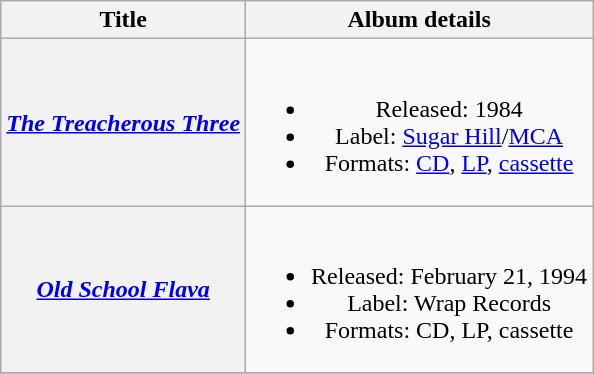<table class="wikitable" style="text-align:center;">
<tr>
<th>Title</th>
<th>Album details</th>
</tr>
<tr>
<th scope="row"><em><a href='#'>The Treacherous Three</a></em></th>
<td><br><ul><li>Released: 1984</li><li>Label: <a href='#'>Sugar Hill</a>/<a href='#'>MCA</a></li><li>Formats: <a href='#'>CD</a>, <a href='#'>LP</a>, <a href='#'>cassette</a></li></ul></td>
</tr>
<tr>
<th scope="row"><em><a href='#'>Old School Flava</a></em></th>
<td><br><ul><li>Released: February 21, 1994</li><li>Label: Wrap Records</li><li>Formats: CD, LP, cassette</li></ul></td>
</tr>
<tr>
</tr>
</table>
